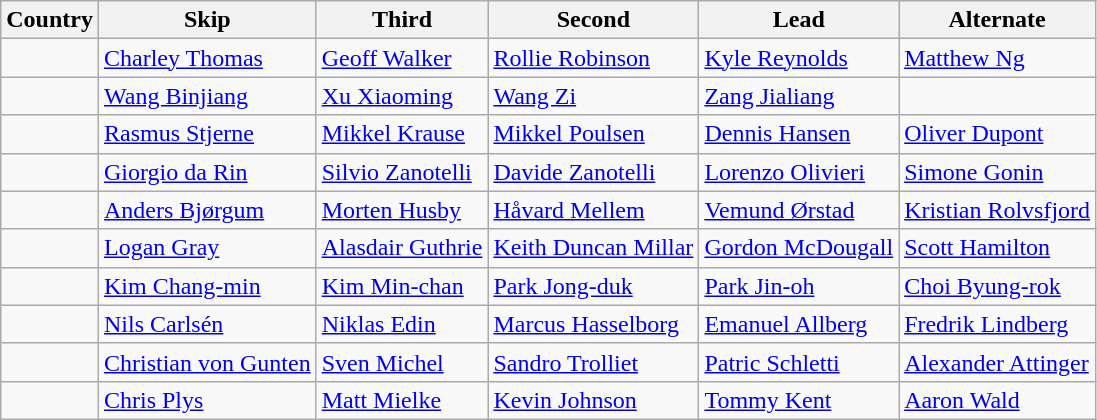<table class="wikitable">
<tr>
<th>Country</th>
<th>Skip</th>
<th>Third</th>
<th>Second</th>
<th>Lead</th>
<th>Alternate</th>
</tr>
<tr>
<td></td>
<td><a href='#'>Charley Thomas</a></td>
<td><a href='#'>Geoff Walker</a></td>
<td><a href='#'>Rollie Robinson</a></td>
<td><a href='#'>Kyle Reynolds</a></td>
<td><a href='#'>Matthew Ng</a></td>
</tr>
<tr>
<td></td>
<td><a href='#'>Wang Binjiang</a></td>
<td><a href='#'>Xu Xiaoming</a></td>
<td><a href='#'>Wang Zi</a></td>
<td><a href='#'>Zang Jialiang</a></td>
<td></td>
</tr>
<tr>
<td></td>
<td><a href='#'>Rasmus Stjerne</a></td>
<td><a href='#'>Mikkel Krause</a></td>
<td><a href='#'>Mikkel Poulsen</a></td>
<td><a href='#'>Dennis Hansen</a></td>
<td><a href='#'>Oliver Dupont</a></td>
</tr>
<tr>
<td></td>
<td><a href='#'>Giorgio da Rin</a></td>
<td><a href='#'>Silvio Zanotelli</a></td>
<td><a href='#'>Davide Zanotelli</a></td>
<td><a href='#'>Lorenzo Olivieri</a></td>
<td><a href='#'>Simone Gonin</a></td>
</tr>
<tr>
<td></td>
<td><a href='#'>Anders Bjørgum</a></td>
<td><a href='#'>Morten Husby</a></td>
<td><a href='#'>Håvard Mellem</a></td>
<td><a href='#'>Vemund Ørstad</a></td>
<td><a href='#'>Kristian Rolvsfjord</a></td>
</tr>
<tr>
<td></td>
<td><a href='#'>Logan Gray</a></td>
<td><a href='#'>Alasdair Guthrie</a></td>
<td><a href='#'>Keith Duncan Millar</a></td>
<td><a href='#'>Gordon McDougall</a></td>
<td><a href='#'>Scott Hamilton</a></td>
</tr>
<tr>
<td></td>
<td><a href='#'>Kim Chang-min</a></td>
<td><a href='#'>Kim Min-chan</a></td>
<td><a href='#'>Park Jong-duk</a></td>
<td><a href='#'>Park Jin-oh</a></td>
<td><a href='#'>Choi Byung-rok</a></td>
</tr>
<tr>
<td></td>
<td><a href='#'>Nils Carlsén</a></td>
<td><a href='#'>Niklas Edin</a></td>
<td><a href='#'>Marcus Hasselborg</a></td>
<td><a href='#'>Emanuel Allberg</a></td>
<td><a href='#'>Fredrik Lindberg</a></td>
</tr>
<tr>
<td></td>
<td><a href='#'>Christian von Gunten</a></td>
<td><a href='#'>Sven Michel</a></td>
<td><a href='#'>Sandro Trolliet</a></td>
<td><a href='#'>Patric Schletti</a></td>
<td><a href='#'>Alexander Attinger</a></td>
</tr>
<tr>
<td></td>
<td><a href='#'>Chris Plys</a></td>
<td><a href='#'>Matt Mielke</a></td>
<td><a href='#'>Kevin Johnson</a></td>
<td><a href='#'>Tommy Kent</a></td>
<td><a href='#'>Aaron Wald</a></td>
</tr>
</table>
